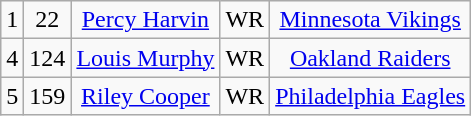<table class="wikitable" style="text-align:center">
<tr>
<td>1</td>
<td>22</td>
<td><a href='#'>Percy Harvin</a></td>
<td>WR</td>
<td><a href='#'>Minnesota Vikings</a></td>
</tr>
<tr>
<td>4</td>
<td>124</td>
<td><a href='#'>Louis Murphy</a></td>
<td>WR</td>
<td><a href='#'>Oakland Raiders</a></td>
</tr>
<tr>
<td>5</td>
<td>159</td>
<td><a href='#'>Riley Cooper</a></td>
<td>WR</td>
<td><a href='#'>Philadelphia Eagles</a></td>
</tr>
</table>
